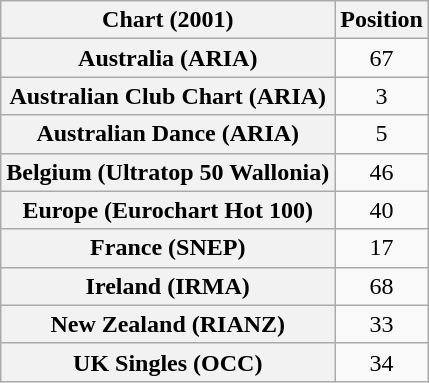<table class="wikitable sortable plainrowheaders" style="text-align:center">
<tr>
<th scope="col">Chart (2001)</th>
<th scope="col">Position</th>
</tr>
<tr>
<th scope="row">Australia (ARIA)</th>
<td>67</td>
</tr>
<tr>
<th scope="row">Australian Club Chart (ARIA)</th>
<td>3</td>
</tr>
<tr>
<th scope="row">Australian Dance (ARIA)</th>
<td>5</td>
</tr>
<tr>
<th scope="row">Belgium (Ultratop 50 Wallonia)</th>
<td>46</td>
</tr>
<tr>
<th scope="row">Europe (Eurochart Hot 100)</th>
<td>40</td>
</tr>
<tr>
<th scope="row">France (SNEP)</th>
<td>17</td>
</tr>
<tr>
<th scope="row">Ireland (IRMA)</th>
<td>68</td>
</tr>
<tr>
<th scope="row">New Zealand (RIANZ)</th>
<td>33</td>
</tr>
<tr>
<th scope="row">UK Singles (OCC)</th>
<td>34</td>
</tr>
</table>
